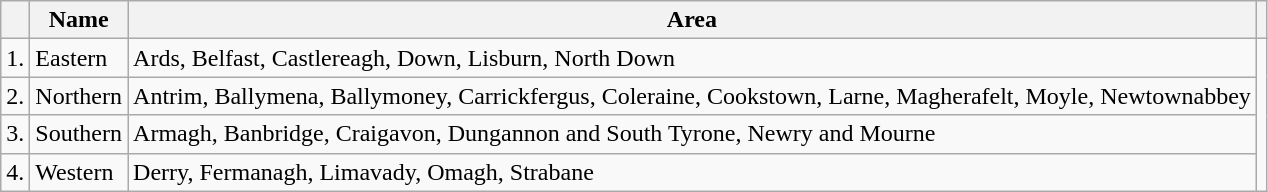<table class="wikitable">
<tr>
<th></th>
<th>Name</th>
<th>Area</th>
<th></th>
</tr>
<tr>
<td>1.</td>
<td>Eastern</td>
<td>Ards, Belfast, Castlereagh, Down, Lisburn, North Down</td>
<td rowspan= 4></td>
</tr>
<tr>
<td>2.</td>
<td>Northern</td>
<td>Antrim, Ballymena, Ballymoney, Carrickfergus, Coleraine, Cookstown, Larne, Magherafelt, Moyle, Newtownabbey</td>
</tr>
<tr>
<td>3.</td>
<td>Southern</td>
<td>Armagh, Banbridge, Craigavon, Dungannon and South Tyrone, Newry and Mourne</td>
</tr>
<tr>
<td>4.</td>
<td>Western</td>
<td>Derry, Fermanagh, Limavady, Omagh, Strabane</td>
</tr>
</table>
